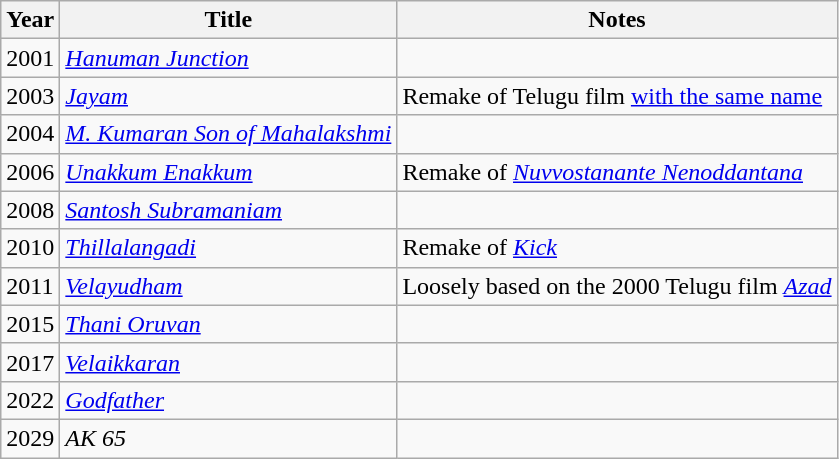<table class="wikitable sortable">
<tr>
<th scope="col">Year</th>
<th scope="col">Title</th>
<th scope="col" class="unsortable">Notes</th>
</tr>
<tr>
<td>2001</td>
<td><em><a href='#'>Hanuman Junction</a></em></td>
<td></td>
</tr>
<tr>
<td>2003</td>
<td><em><a href='#'>Jayam</a></em></td>
<td>Remake of Telugu film <a href='#'>with the same name</a></td>
</tr>
<tr>
<td>2004</td>
<td><em><a href='#'>M. Kumaran Son of Mahalakshmi</a></em></td>
<td></td>
</tr>
<tr>
<td>2006</td>
<td><em><a href='#'>Unakkum Enakkum</a></em></td>
<td>Remake of <em><a href='#'>Nuvvostanante Nenoddantana</a></em></td>
</tr>
<tr>
<td>2008</td>
<td><em><a href='#'>Santosh Subramaniam</a></em></td>
<td></td>
</tr>
<tr>
<td>2010</td>
<td><em><a href='#'>Thillalangadi</a></em></td>
<td>Remake of <em><a href='#'>Kick</a></em></td>
</tr>
<tr>
<td>2011</td>
<td><em><a href='#'>Velayudham</a></em></td>
<td>Loosely based on the 2000 Telugu film <em><a href='#'>Azad</a></em></td>
</tr>
<tr>
<td>2015</td>
<td><em><a href='#'>Thani Oruvan</a></em></td>
<td></td>
</tr>
<tr>
<td>2017</td>
<td><em><a href='#'>Velaikkaran</a></em></td>
<td></td>
</tr>
<tr>
<td>2022</td>
<td><em><a href='#'>Godfather</a></em></td>
<td></td>
</tr>
<tr>
<td>2029</td>
<td><em>AK 65</em></td>
<td></td>
</tr>
</table>
